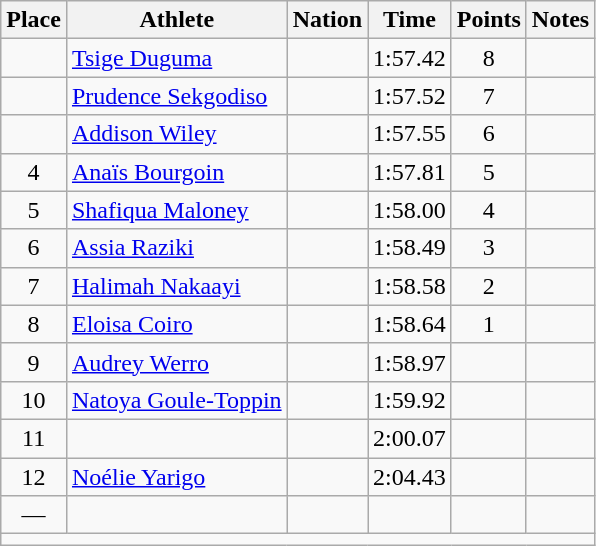<table class="wikitable mw-datatable sortable" style="text-align:center;">
<tr>
<th scope="col">Place</th>
<th scope="col">Athlete</th>
<th scope="col">Nation</th>
<th scope="col">Time</th>
<th scope="col">Points</th>
<th scope="col">Notes</th>
</tr>
<tr>
<td></td>
<td align="left"><a href='#'>Tsige Duguma</a></td>
<td align="left"></td>
<td>1:57.42</td>
<td>8</td>
<td></td>
</tr>
<tr>
<td></td>
<td align="left"><a href='#'>Prudence Sekgodiso</a></td>
<td align="left"></td>
<td>1:57.52</td>
<td>7</td>
<td></td>
</tr>
<tr>
<td></td>
<td align="left"><a href='#'>Addison Wiley</a></td>
<td align="left"></td>
<td>1:57.55</td>
<td>6</td>
<td></td>
</tr>
<tr>
<td>4</td>
<td align="left"><a href='#'>Anaïs Bourgoin</a></td>
<td align="left"></td>
<td>1:57.81</td>
<td>5</td>
<td></td>
</tr>
<tr>
<td>5</td>
<td align="left"><a href='#'>Shafiqua Maloney</a></td>
<td align="left"></td>
<td>1:58.00</td>
<td>4</td>
<td></td>
</tr>
<tr>
<td>6</td>
<td align="left"><a href='#'>Assia Raziki</a></td>
<td align="left"></td>
<td>1:58.49</td>
<td>3</td>
<td></td>
</tr>
<tr>
<td>7</td>
<td align="left"><a href='#'>Halimah Nakaayi</a></td>
<td align="left"></td>
<td>1:58.58</td>
<td>2</td>
<td></td>
</tr>
<tr>
<td>8</td>
<td align="left"><a href='#'>Eloisa Coiro</a></td>
<td align="left"></td>
<td>1:58.64</td>
<td>1</td>
<td></td>
</tr>
<tr>
<td>9</td>
<td align="left"><a href='#'>Audrey Werro</a></td>
<td align="left"></td>
<td>1:58.97</td>
<td></td>
<td></td>
</tr>
<tr>
<td>10</td>
<td align="left"><a href='#'>Natoya Goule-Toppin</a></td>
<td align="left"></td>
<td>1:59.92</td>
<td></td>
<td></td>
</tr>
<tr>
<td>11</td>
<td align="left"></td>
<td align="left"></td>
<td>2:00.07</td>
<td></td>
<td></td>
</tr>
<tr>
<td>12</td>
<td align="left"><a href='#'>Noélie Yarigo</a></td>
<td align="left"></td>
<td>2:04.43</td>
<td></td>
<td></td>
</tr>
<tr>
<td>—</td>
<td align="left"></td>
<td align="left"></td>
<td></td>
<td></td>
<td></td>
</tr>
<tr class="sortbottom">
<td colspan="6"></td>
</tr>
</table>
